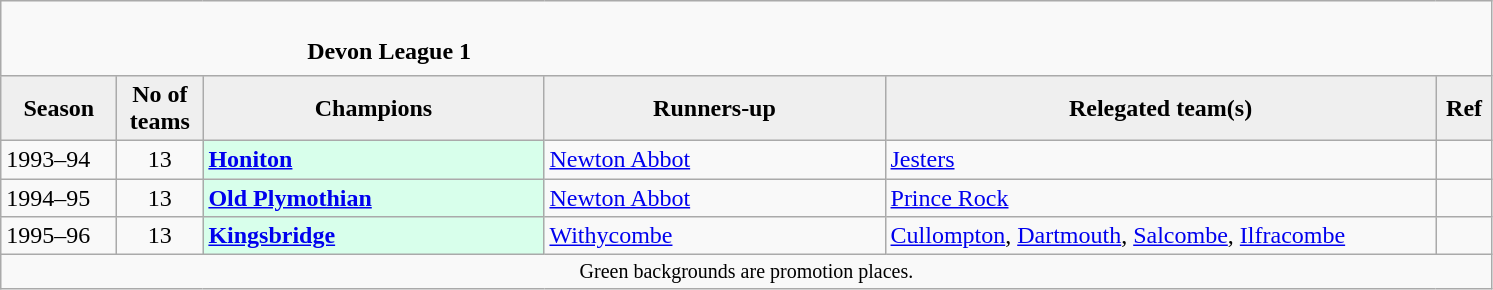<table class="wikitable sortable" style="text-align: left;">
<tr>
<td colspan="6" cellpadding="0" cellspacing="0"><br><table border="0" style="width:100%;" cellpadding="0" cellspacing="0">
<tr>
<td style="width:20%; border:0;"></td>
<td style="border:0;"><strong>Devon League 1</strong></td>
<td style="width:20%; border:0;"></td>
</tr>
</table>
</td>
</tr>
<tr>
<th style="background:#efefef; width:70px;">Season</th>
<th style="background:#efefef; width:50px;">No of teams</th>
<th style="background:#efefef; width:220px;">Champions</th>
<th style="background:#efefef; width:220px;">Runners-up</th>
<th style="background:#efefef; width:360px;">Relegated team(s)</th>
<th style="background:#efefef; width:30px;">Ref</th>
</tr>
<tr align=left>
<td>1993–94</td>
<td style="text-align: center;">13</td>
<td style="background:#d8ffeb;"><strong><a href='#'>Honiton</a></strong></td>
<td><a href='#'>Newton Abbot</a></td>
<td><a href='#'>Jesters</a></td>
<td></td>
</tr>
<tr>
<td>1994–95</td>
<td style="text-align: center;">13</td>
<td style="background:#d8ffeb;"><strong><a href='#'>Old Plymothian</a></strong></td>
<td><a href='#'>Newton Abbot</a></td>
<td><a href='#'>Prince Rock</a></td>
<td></td>
</tr>
<tr>
<td>1995–96</td>
<td style="text-align: center;">13</td>
<td style="background:#d8ffeb;"><strong><a href='#'>Kingsbridge</a></strong></td>
<td><a href='#'>Withycombe</a></td>
<td><a href='#'>Cullompton</a>, <a href='#'>Dartmouth</a>, <a href='#'>Salcombe</a>, <a href='#'>Ilfracombe</a></td>
<td></td>
</tr>
<tr>
<td colspan="15"  style="border:0; font-size:smaller; text-align:center;">Green backgrounds are promotion places.</td>
</tr>
</table>
